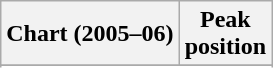<table class="wikitable sortable plainrowheaders" style="text-align:center">
<tr>
<th scope="col">Chart (2005–06)</th>
<th scope="col">Peak<br>position</th>
</tr>
<tr>
</tr>
<tr>
</tr>
<tr>
</tr>
<tr>
</tr>
<tr>
</tr>
<tr>
</tr>
</table>
